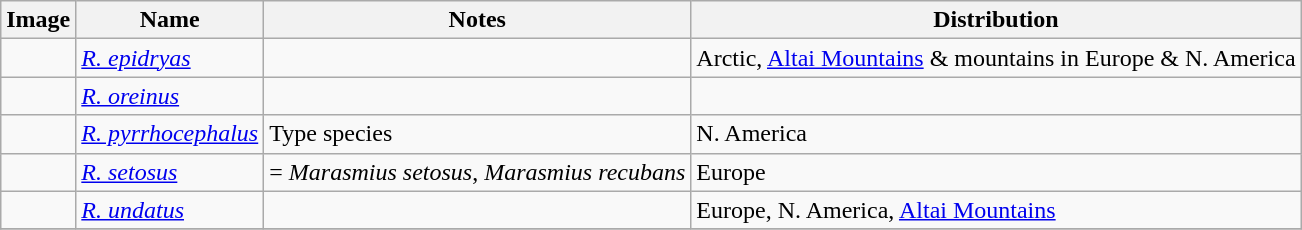<table class="wikitable sortable">
<tr>
<th>Image</th>
<th>Name</th>
<th>Notes</th>
<th>Distribution</th>
</tr>
<tr>
<td></td>
<td><a href='#'><em>R. epidryas</em></a></td>
<td></td>
<td>Arctic, <a href='#'>Altai Mountains</a> & mountains in Europe & N. America</td>
</tr>
<tr>
<td></td>
<td><a href='#'><em>R. oreinus</em></a></td>
<td></td>
<td></td>
</tr>
<tr>
<td></td>
<td><a href='#'><em>R. pyrrhocephalus</em></a></td>
<td>Type species</td>
<td>N. America</td>
</tr>
<tr>
<td></td>
<td><a href='#'><em>R. setosus</em></a></td>
<td>= <em>Marasmius setosus</em>, <em>Marasmius recubans</em></td>
<td>Europe</td>
</tr>
<tr>
<td></td>
<td><a href='#'><em>R. undatus</em></a></td>
<td></td>
<td>Europe, N. America, <a href='#'>Altai Mountains</a></td>
</tr>
<tr>
</tr>
</table>
